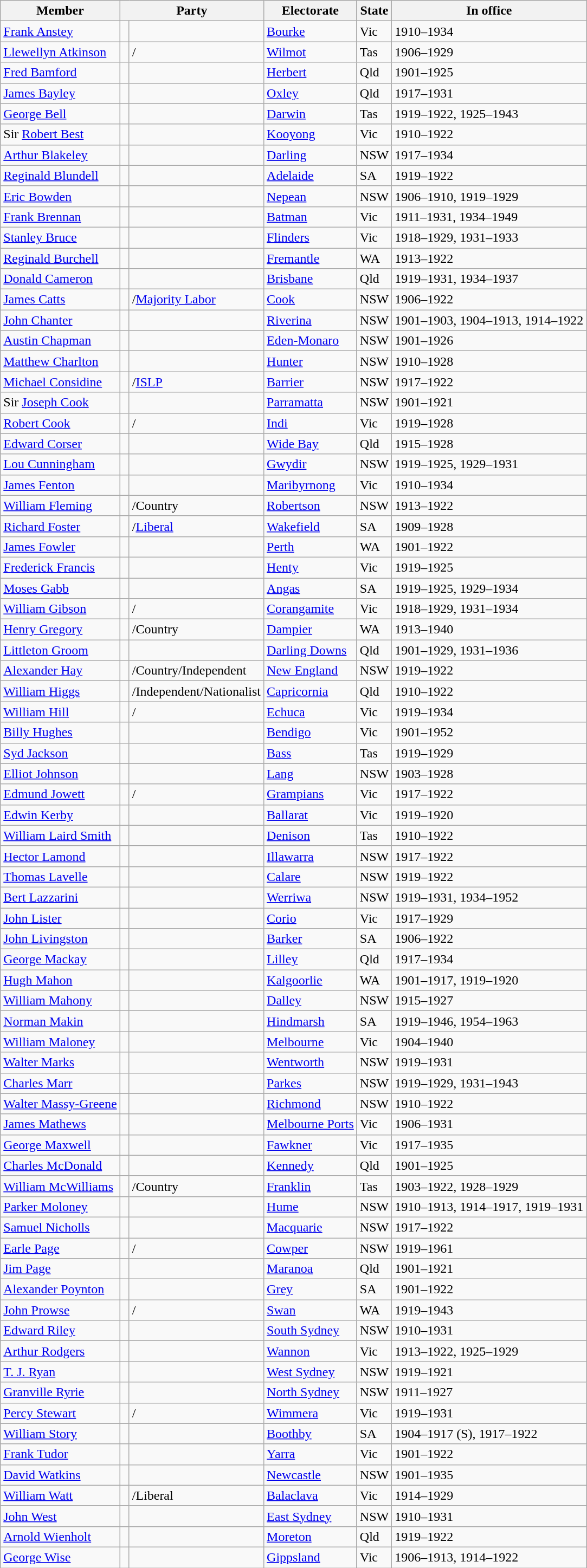<table class="wikitable sortable">
<tr>
<th>Member</th>
<th colspan=2>Party</th>
<th>Electorate</th>
<th>State</th>
<th>In office</th>
</tr>
<tr>
<td><a href='#'>Frank Anstey</a></td>
<td> </td>
<td></td>
<td><a href='#'>Bourke</a></td>
<td>Vic</td>
<td>1910–1934</td>
</tr>
<tr>
<td><a href='#'>Llewellyn Atkinson</a></td>
<td> </td>
<td>/</td>
<td><a href='#'>Wilmot</a></td>
<td>Tas</td>
<td>1906–1929</td>
</tr>
<tr>
<td><a href='#'>Fred Bamford</a></td>
<td> </td>
<td></td>
<td><a href='#'>Herbert</a></td>
<td>Qld</td>
<td>1901–1925</td>
</tr>
<tr>
<td><a href='#'>James Bayley</a></td>
<td> </td>
<td></td>
<td><a href='#'>Oxley</a></td>
<td>Qld</td>
<td>1917–1931</td>
</tr>
<tr>
<td><a href='#'>George Bell</a></td>
<td> </td>
<td></td>
<td><a href='#'>Darwin</a></td>
<td>Tas</td>
<td>1919–1922, 1925–1943</td>
</tr>
<tr>
<td>Sir <a href='#'>Robert Best</a></td>
<td> </td>
<td></td>
<td><a href='#'>Kooyong</a></td>
<td>Vic</td>
<td>1910–1922</td>
</tr>
<tr>
<td><a href='#'>Arthur Blakeley</a></td>
<td> </td>
<td></td>
<td><a href='#'>Darling</a></td>
<td>NSW</td>
<td>1917–1934</td>
</tr>
<tr>
<td><a href='#'>Reginald Blundell</a></td>
<td> </td>
<td></td>
<td><a href='#'>Adelaide</a></td>
<td>SA</td>
<td>1919–1922</td>
</tr>
<tr>
<td><a href='#'>Eric Bowden</a></td>
<td> </td>
<td></td>
<td><a href='#'>Nepean</a></td>
<td>NSW</td>
<td>1906–1910, 1919–1929</td>
</tr>
<tr>
<td><a href='#'>Frank Brennan</a></td>
<td> </td>
<td></td>
<td><a href='#'>Batman</a></td>
<td>Vic</td>
<td>1911–1931, 1934–1949</td>
</tr>
<tr>
<td><a href='#'>Stanley Bruce</a></td>
<td> </td>
<td></td>
<td><a href='#'>Flinders</a></td>
<td>Vic</td>
<td>1918–1929, 1931–1933</td>
</tr>
<tr>
<td><a href='#'>Reginald Burchell</a></td>
<td> </td>
<td></td>
<td><a href='#'>Fremantle</a></td>
<td>WA</td>
<td>1913–1922</td>
</tr>
<tr>
<td><a href='#'>Donald Cameron</a></td>
<td> </td>
<td></td>
<td><a href='#'>Brisbane</a></td>
<td>Qld</td>
<td>1919–1931, 1934–1937</td>
</tr>
<tr>
<td><a href='#'>James Catts</a></td>
<td> </td>
<td>/<a href='#'>Majority Labor</a></td>
<td><a href='#'>Cook</a></td>
<td>NSW</td>
<td>1906–1922</td>
</tr>
<tr>
<td><a href='#'>John Chanter</a></td>
<td> </td>
<td></td>
<td><a href='#'>Riverina</a></td>
<td>NSW</td>
<td>1901–1903, 1904–1913, 1914–1922</td>
</tr>
<tr>
<td><a href='#'>Austin Chapman</a></td>
<td> </td>
<td></td>
<td><a href='#'>Eden-Monaro</a></td>
<td>NSW</td>
<td>1901–1926</td>
</tr>
<tr>
<td><a href='#'>Matthew Charlton</a></td>
<td> </td>
<td></td>
<td><a href='#'>Hunter</a></td>
<td>NSW</td>
<td>1910–1928</td>
</tr>
<tr>
<td><a href='#'>Michael Considine</a></td>
<td> </td>
<td>/<a href='#'>ISLP</a></td>
<td><a href='#'>Barrier</a></td>
<td>NSW</td>
<td>1917–1922</td>
</tr>
<tr>
<td>Sir <a href='#'>Joseph Cook</a></td>
<td> </td>
<td></td>
<td><a href='#'>Parramatta</a></td>
<td>NSW</td>
<td>1901–1921</td>
</tr>
<tr>
<td><a href='#'>Robert Cook</a></td>
<td> </td>
<td>/</td>
<td><a href='#'>Indi</a></td>
<td>Vic</td>
<td>1919–1928</td>
</tr>
<tr>
<td><a href='#'>Edward Corser</a></td>
<td> </td>
<td></td>
<td><a href='#'>Wide Bay</a></td>
<td>Qld</td>
<td>1915–1928</td>
</tr>
<tr>
<td><a href='#'>Lou Cunningham</a></td>
<td> </td>
<td></td>
<td><a href='#'>Gwydir</a></td>
<td>NSW</td>
<td>1919–1925, 1929–1931</td>
</tr>
<tr>
<td><a href='#'>James Fenton</a></td>
<td> </td>
<td></td>
<td><a href='#'>Maribyrnong</a></td>
<td>Vic</td>
<td>1910–1934</td>
</tr>
<tr>
<td><a href='#'>William Fleming</a></td>
<td> </td>
<td>/Country</td>
<td><a href='#'>Robertson</a></td>
<td>NSW</td>
<td>1913–1922</td>
</tr>
<tr>
<td><a href='#'>Richard Foster</a></td>
<td> </td>
<td>/<a href='#'>Liberal</a></td>
<td><a href='#'>Wakefield</a></td>
<td>SA</td>
<td>1909–1928</td>
</tr>
<tr>
<td><a href='#'>James Fowler</a></td>
<td> </td>
<td></td>
<td><a href='#'>Perth</a></td>
<td>WA</td>
<td>1901–1922</td>
</tr>
<tr>
<td><a href='#'>Frederick Francis</a></td>
<td> </td>
<td></td>
<td><a href='#'>Henty</a></td>
<td>Vic</td>
<td>1919–1925</td>
</tr>
<tr>
<td><a href='#'>Moses Gabb</a></td>
<td> </td>
<td></td>
<td><a href='#'>Angas</a></td>
<td>SA</td>
<td>1919–1925, 1929–1934</td>
</tr>
<tr>
<td><a href='#'>William Gibson</a></td>
<td> </td>
<td>/</td>
<td><a href='#'>Corangamite</a></td>
<td>Vic</td>
<td>1918–1929, 1931–1934</td>
</tr>
<tr>
<td><a href='#'>Henry Gregory</a></td>
<td> </td>
<td>/Country</td>
<td><a href='#'>Dampier</a></td>
<td>WA</td>
<td>1913–1940</td>
</tr>
<tr>
<td><a href='#'>Littleton Groom</a></td>
<td> </td>
<td></td>
<td><a href='#'>Darling Downs</a></td>
<td>Qld</td>
<td>1901–1929, 1931–1936</td>
</tr>
<tr>
<td><a href='#'>Alexander Hay</a></td>
<td> </td>
<td>/Country/Independent</td>
<td><a href='#'>New England</a></td>
<td>NSW</td>
<td>1919–1922</td>
</tr>
<tr>
<td><a href='#'>William Higgs</a></td>
<td> </td>
<td>/Independent/Nationalist</td>
<td><a href='#'>Capricornia</a></td>
<td>Qld</td>
<td>1910–1922</td>
</tr>
<tr>
<td><a href='#'>William Hill</a></td>
<td> </td>
<td>/</td>
<td><a href='#'>Echuca</a></td>
<td>Vic</td>
<td>1919–1934</td>
</tr>
<tr>
<td><a href='#'>Billy Hughes</a></td>
<td> </td>
<td></td>
<td><a href='#'>Bendigo</a></td>
<td>Vic</td>
<td>1901–1952</td>
</tr>
<tr>
<td><a href='#'>Syd Jackson</a></td>
<td> </td>
<td></td>
<td><a href='#'>Bass</a></td>
<td>Tas</td>
<td>1919–1929</td>
</tr>
<tr>
<td><a href='#'>Elliot Johnson</a></td>
<td> </td>
<td></td>
<td><a href='#'>Lang</a></td>
<td>NSW</td>
<td>1903–1928</td>
</tr>
<tr>
<td><a href='#'>Edmund Jowett</a></td>
<td> </td>
<td>/</td>
<td><a href='#'>Grampians</a></td>
<td>Vic</td>
<td>1917–1922</td>
</tr>
<tr>
<td><a href='#'>Edwin Kerby</a></td>
<td> </td>
<td></td>
<td><a href='#'>Ballarat</a></td>
<td>Vic</td>
<td>1919–1920</td>
</tr>
<tr>
<td><a href='#'>William Laird Smith</a></td>
<td> </td>
<td></td>
<td><a href='#'>Denison</a></td>
<td>Tas</td>
<td>1910–1922</td>
</tr>
<tr>
<td><a href='#'>Hector Lamond</a></td>
<td> </td>
<td></td>
<td><a href='#'>Illawarra</a></td>
<td>NSW</td>
<td>1917–1922</td>
</tr>
<tr>
<td><a href='#'>Thomas Lavelle</a></td>
<td> </td>
<td></td>
<td><a href='#'>Calare</a></td>
<td>NSW</td>
<td>1919–1922</td>
</tr>
<tr>
<td><a href='#'>Bert Lazzarini</a></td>
<td> </td>
<td></td>
<td><a href='#'>Werriwa</a></td>
<td>NSW</td>
<td>1919–1931, 1934–1952</td>
</tr>
<tr>
<td><a href='#'>John Lister</a></td>
<td> </td>
<td></td>
<td><a href='#'>Corio</a></td>
<td>Vic</td>
<td>1917–1929</td>
</tr>
<tr>
<td><a href='#'>John Livingston</a></td>
<td> </td>
<td></td>
<td><a href='#'>Barker</a></td>
<td>SA</td>
<td>1906–1922</td>
</tr>
<tr>
<td><a href='#'>George Mackay</a></td>
<td> </td>
<td></td>
<td><a href='#'>Lilley</a></td>
<td>Qld</td>
<td>1917–1934</td>
</tr>
<tr>
<td><a href='#'>Hugh Mahon</a></td>
<td> </td>
<td></td>
<td><a href='#'>Kalgoorlie</a></td>
<td>WA</td>
<td>1901–1917, 1919–1920</td>
</tr>
<tr>
<td><a href='#'>William Mahony</a></td>
<td> </td>
<td></td>
<td><a href='#'>Dalley</a></td>
<td>NSW</td>
<td>1915–1927</td>
</tr>
<tr>
<td><a href='#'>Norman Makin</a></td>
<td> </td>
<td></td>
<td><a href='#'>Hindmarsh</a></td>
<td>SA</td>
<td>1919–1946, 1954–1963</td>
</tr>
<tr>
<td><a href='#'>William Maloney</a></td>
<td> </td>
<td></td>
<td><a href='#'>Melbourne</a></td>
<td>Vic</td>
<td>1904–1940</td>
</tr>
<tr>
<td><a href='#'>Walter Marks</a></td>
<td> </td>
<td></td>
<td><a href='#'>Wentworth</a></td>
<td>NSW</td>
<td>1919–1931</td>
</tr>
<tr>
<td><a href='#'>Charles Marr</a></td>
<td> </td>
<td></td>
<td><a href='#'>Parkes</a></td>
<td>NSW</td>
<td>1919–1929, 1931–1943</td>
</tr>
<tr>
<td><a href='#'>Walter Massy-Greene</a></td>
<td> </td>
<td></td>
<td><a href='#'>Richmond</a></td>
<td>NSW</td>
<td>1910–1922</td>
</tr>
<tr>
<td><a href='#'>James Mathews</a></td>
<td> </td>
<td></td>
<td><a href='#'>Melbourne Ports</a></td>
<td>Vic</td>
<td>1906–1931</td>
</tr>
<tr>
<td><a href='#'>George Maxwell</a></td>
<td> </td>
<td></td>
<td><a href='#'>Fawkner</a></td>
<td>Vic</td>
<td>1917–1935</td>
</tr>
<tr>
<td><a href='#'>Charles McDonald</a></td>
<td> </td>
<td></td>
<td><a href='#'>Kennedy</a></td>
<td>Qld</td>
<td>1901–1925</td>
</tr>
<tr>
<td><a href='#'>William McWilliams</a></td>
<td> </td>
<td>/Country</td>
<td><a href='#'>Franklin</a></td>
<td>Tas</td>
<td>1903–1922, 1928–1929</td>
</tr>
<tr>
<td><a href='#'>Parker Moloney</a></td>
<td> </td>
<td></td>
<td><a href='#'>Hume</a></td>
<td>NSW</td>
<td>1910–1913, 1914–1917, 1919–1931</td>
</tr>
<tr>
<td><a href='#'>Samuel Nicholls</a></td>
<td> </td>
<td></td>
<td><a href='#'>Macquarie</a></td>
<td>NSW</td>
<td>1917–1922</td>
</tr>
<tr>
<td><a href='#'>Earle Page</a></td>
<td> </td>
<td>/</td>
<td><a href='#'>Cowper</a></td>
<td>NSW</td>
<td>1919–1961</td>
</tr>
<tr>
<td><a href='#'>Jim Page</a></td>
<td> </td>
<td></td>
<td><a href='#'>Maranoa</a></td>
<td>Qld</td>
<td>1901–1921</td>
</tr>
<tr>
<td><a href='#'>Alexander Poynton</a></td>
<td> </td>
<td></td>
<td><a href='#'>Grey</a></td>
<td>SA</td>
<td>1901–1922</td>
</tr>
<tr>
<td><a href='#'>John Prowse</a></td>
<td> </td>
<td>/</td>
<td><a href='#'>Swan</a></td>
<td>WA</td>
<td>1919–1943</td>
</tr>
<tr>
<td><a href='#'>Edward Riley</a></td>
<td> </td>
<td></td>
<td><a href='#'>South Sydney</a></td>
<td>NSW</td>
<td>1910–1931</td>
</tr>
<tr>
<td><a href='#'>Arthur Rodgers</a></td>
<td> </td>
<td></td>
<td><a href='#'>Wannon</a></td>
<td>Vic</td>
<td>1913–1922, 1925–1929</td>
</tr>
<tr>
<td><a href='#'>T. J. Ryan</a></td>
<td> </td>
<td></td>
<td><a href='#'>West Sydney</a></td>
<td>NSW</td>
<td>1919–1921</td>
</tr>
<tr>
<td><a href='#'>Granville Ryrie</a></td>
<td> </td>
<td></td>
<td><a href='#'>North Sydney</a></td>
<td>NSW</td>
<td>1911–1927</td>
</tr>
<tr>
<td><a href='#'>Percy Stewart</a></td>
<td> </td>
<td>/</td>
<td><a href='#'>Wimmera</a></td>
<td>Vic</td>
<td>1919–1931</td>
</tr>
<tr>
<td><a href='#'>William Story</a></td>
<td> </td>
<td></td>
<td><a href='#'>Boothby</a></td>
<td>SA</td>
<td>1904–1917 (S), 1917–1922</td>
</tr>
<tr>
<td><a href='#'>Frank Tudor</a></td>
<td> </td>
<td></td>
<td><a href='#'>Yarra</a></td>
<td>Vic</td>
<td>1901–1922</td>
</tr>
<tr>
<td><a href='#'>David Watkins</a></td>
<td> </td>
<td></td>
<td><a href='#'>Newcastle</a></td>
<td>NSW</td>
<td>1901–1935</td>
</tr>
<tr>
<td><a href='#'>William Watt</a></td>
<td> </td>
<td>/Liberal</td>
<td><a href='#'>Balaclava</a></td>
<td>Vic</td>
<td>1914–1929</td>
</tr>
<tr>
<td><a href='#'>John West</a></td>
<td> </td>
<td></td>
<td><a href='#'>East Sydney</a></td>
<td>NSW</td>
<td>1910–1931</td>
</tr>
<tr>
<td><a href='#'>Arnold Wienholt</a></td>
<td> </td>
<td></td>
<td><a href='#'>Moreton</a></td>
<td>Qld</td>
<td>1919–1922</td>
</tr>
<tr>
<td><a href='#'>George Wise</a></td>
<td> </td>
<td></td>
<td><a href='#'>Gippsland</a></td>
<td>Vic</td>
<td>1906–1913, 1914–1922</td>
</tr>
</table>
